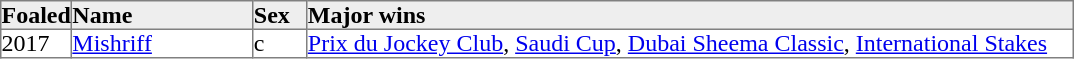<table border="1" cellpadding="0" style="border-collapse: collapse">
<tr style="background:#eee;">
<td style="width:35px;"><strong>Foaled</strong></td>
<td style="width:120px;"><strong>Name</strong></td>
<td style="width:35px;"><strong>Sex</strong></td>
<td style="width:510px;"><strong>Major wins</strong></td>
</tr>
<tr>
<td>2017</td>
<td><a href='#'>Mishriff</a></td>
<td>c</td>
<td><a href='#'>Prix du Jockey Club</a>, <a href='#'>Saudi Cup</a>, <a href='#'>Dubai Sheema Classic</a>, <a href='#'>International Stakes</a></td>
</tr>
</table>
